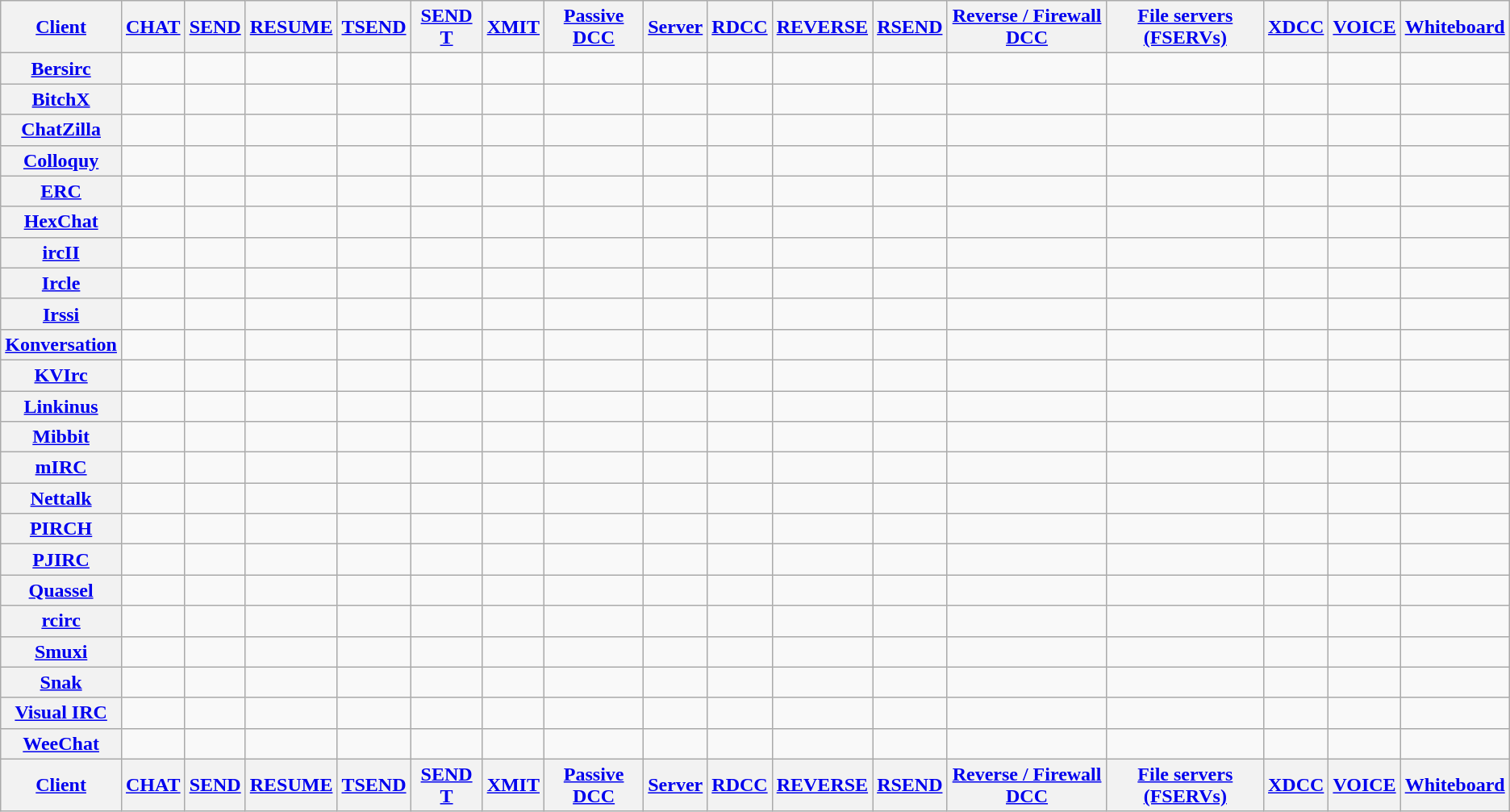<table class="wikitable sortable sort-under" style="width: auto; text-align: center; table-layout: fixed;">
<tr>
<th><a href='#'>Client</a></th>
<th><a href='#'>CHAT</a></th>
<th><a href='#'>SEND</a></th>
<th><a href='#'>RESUME</a></th>
<th><a href='#'>TSEND</a></th>
<th><a href='#'>SEND T</a></th>
<th><a href='#'>XMIT</a></th>
<th><a href='#'>Passive DCC</a></th>
<th><a href='#'>Server</a></th>
<th><a href='#'>RDCC</a></th>
<th><a href='#'>REVERSE</a></th>
<th><a href='#'>RSEND</a></th>
<th><a href='#'>Reverse / Firewall DCC</a></th>
<th><a href='#'>File servers (FSERVs)</a></th>
<th><a href='#'>XDCC</a></th>
<th><a href='#'>VOICE</a></th>
<th><a href='#'>Whiteboard</a></th>
</tr>
<tr>
<th><a href='#'>Bersirc</a></th>
<td></td>
<td></td>
<td></td>
<td></td>
<td></td>
<td></td>
<td></td>
<td></td>
<td></td>
<td></td>
<td></td>
<td></td>
<td></td>
<td></td>
<td></td>
<td></td>
</tr>
<tr>
<th><a href='#'>BitchX</a></th>
<td></td>
<td></td>
<td></td>
<td></td>
<td></td>
<td></td>
<td></td>
<td></td>
<td></td>
<td></td>
<td></td>
<td></td>
<td></td>
<td></td>
<td></td>
<td></td>
</tr>
<tr>
<th><a href='#'>ChatZilla</a></th>
<td></td>
<td></td>
<td></td>
<td></td>
<td></td>
<td></td>
<td></td>
<td></td>
<td></td>
<td></td>
<td></td>
<td></td>
<td></td>
<td></td>
<td></td>
<td></td>
</tr>
<tr>
<th><a href='#'>Colloquy</a></th>
<td></td>
<td></td>
<td></td>
<td></td>
<td></td>
<td></td>
<td></td>
<td></td>
<td></td>
<td></td>
<td></td>
<td></td>
<td></td>
<td></td>
<td></td>
<td></td>
</tr>
<tr>
<th><a href='#'>ERC</a></th>
<td></td>
<td></td>
<td></td>
<td></td>
<td></td>
<td></td>
<td></td>
<td></td>
<td></td>
<td></td>
<td></td>
<td></td>
<td></td>
<td></td>
<td></td>
<td></td>
</tr>
<tr>
<th><a href='#'>HexChat</a></th>
<td></td>
<td></td>
<td></td>
<td></td>
<td></td>
<td></td>
<td></td>
<td></td>
<td></td>
<td></td>
<td></td>
<td></td>
<td></td>
<td></td>
<td></td>
<td></td>
</tr>
<tr>
<th><a href='#'>ircII</a></th>
<td></td>
<td></td>
<td></td>
<td></td>
<td></td>
<td></td>
<td></td>
<td></td>
<td></td>
<td></td>
<td></td>
<td></td>
<td></td>
<td></td>
<td></td>
<td></td>
</tr>
<tr>
<th><a href='#'>Ircle</a></th>
<td></td>
<td></td>
<td></td>
<td></td>
<td></td>
<td></td>
<td></td>
<td></td>
<td></td>
<td></td>
<td></td>
<td></td>
<td></td>
<td></td>
<td></td>
<td></td>
</tr>
<tr>
<th><a href='#'>Irssi</a></th>
<td></td>
<td></td>
<td></td>
<td></td>
<td></td>
<td></td>
<td></td>
<td></td>
<td></td>
<td></td>
<td></td>
<td></td>
<td></td>
<td></td>
<td></td>
<td></td>
</tr>
<tr>
<th><a href='#'>Konversation</a></th>
<td></td>
<td></td>
<td></td>
<td></td>
<td></td>
<td></td>
<td></td>
<td></td>
<td></td>
<td></td>
<td></td>
<td></td>
<td></td>
<td></td>
<td></td>
<td></td>
</tr>
<tr>
<th><a href='#'>KVIrc</a></th>
<td></td>
<td></td>
<td></td>
<td></td>
<td></td>
<td></td>
<td></td>
<td></td>
<td></td>
<td></td>
<td></td>
<td></td>
<td></td>
<td></td>
<td></td>
<td></td>
</tr>
<tr>
<th><a href='#'>Linkinus</a></th>
<td></td>
<td></td>
<td></td>
<td></td>
<td></td>
<td></td>
<td></td>
<td></td>
<td></td>
<td></td>
<td></td>
<td></td>
<td></td>
<td></td>
<td></td>
<td></td>
</tr>
<tr>
<th><a href='#'>Mibbit</a></th>
<td></td>
<td></td>
<td></td>
<td></td>
<td></td>
<td></td>
<td></td>
<td></td>
<td></td>
<td></td>
<td></td>
<td></td>
<td></td>
<td></td>
<td></td>
<td></td>
</tr>
<tr>
<th><a href='#'>mIRC</a></th>
<td></td>
<td></td>
<td></td>
<td></td>
<td></td>
<td></td>
<td></td>
<td></td>
<td></td>
<td></td>
<td></td>
<td></td>
<td></td>
<td></td>
<td></td>
<td></td>
</tr>
<tr>
<th><a href='#'>Nettalk</a></th>
<td></td>
<td></td>
<td></td>
<td></td>
<td></td>
<td></td>
<td></td>
<td></td>
<td></td>
<td></td>
<td></td>
<td></td>
<td></td>
<td></td>
<td></td>
<td></td>
</tr>
<tr>
<th><a href='#'>PIRCH</a></th>
<td></td>
<td></td>
<td></td>
<td></td>
<td></td>
<td></td>
<td></td>
<td></td>
<td></td>
<td></td>
<td></td>
<td></td>
<td></td>
<td></td>
<td></td>
<td></td>
</tr>
<tr>
<th><a href='#'>PJIRC</a></th>
<td></td>
<td></td>
<td></td>
<td></td>
<td></td>
<td></td>
<td></td>
<td></td>
<td></td>
<td></td>
<td></td>
<td></td>
<td></td>
<td></td>
<td></td>
<td></td>
</tr>
<tr>
<th><a href='#'>Quassel</a></th>
<td></td>
<td></td>
<td></td>
<td></td>
<td></td>
<td></td>
<td></td>
<td></td>
<td></td>
<td></td>
<td></td>
<td></td>
<td></td>
<td></td>
<td></td>
<td></td>
</tr>
<tr>
<th><a href='#'>rcirc</a></th>
<td></td>
<td></td>
<td></td>
<td></td>
<td></td>
<td></td>
<td></td>
<td></td>
<td></td>
<td></td>
<td></td>
<td></td>
<td></td>
<td></td>
<td></td>
<td></td>
</tr>
<tr>
<th><a href='#'>Smuxi</a></th>
<td></td>
<td></td>
<td></td>
<td></td>
<td></td>
<td></td>
<td></td>
<td></td>
<td></td>
<td></td>
<td></td>
<td></td>
<td></td>
<td></td>
<td></td>
<td></td>
</tr>
<tr>
<th><a href='#'>Snak</a></th>
<td></td>
<td></td>
<td></td>
<td></td>
<td></td>
<td></td>
<td></td>
<td></td>
<td></td>
<td></td>
<td></td>
<td></td>
<td></td>
<td></td>
<td></td>
<td></td>
</tr>
<tr>
<th><a href='#'>Visual IRC</a></th>
<td></td>
<td></td>
<td></td>
<td></td>
<td></td>
<td></td>
<td></td>
<td></td>
<td></td>
<td></td>
<td></td>
<td></td>
<td></td>
<td></td>
<td></td>
<td></td>
</tr>
<tr>
<th><a href='#'>WeeChat</a></th>
<td></td>
<td></td>
<td></td>
<td></td>
<td></td>
<td></td>
<td></td>
<td></td>
<td></td>
<td></td>
<td></td>
<td></td>
<td></td>
<td></td>
<td></td>
<td></td>
</tr>
<tr>
<th><a href='#'>Client</a></th>
<th><a href='#'>CHAT</a></th>
<th><a href='#'>SEND</a></th>
<th><a href='#'>RESUME</a></th>
<th><a href='#'>TSEND</a></th>
<th><a href='#'>SEND T</a></th>
<th><a href='#'>XMIT</a></th>
<th><a href='#'>Passive DCC</a></th>
<th><a href='#'>Server</a></th>
<th><a href='#'>RDCC</a></th>
<th><a href='#'>REVERSE</a></th>
<th><a href='#'>RSEND</a></th>
<th><a href='#'>Reverse / Firewall DCC</a></th>
<th><a href='#'>File servers (FSERVs)</a></th>
<th><a href='#'>XDCC</a></th>
<th><a href='#'>VOICE</a></th>
<th><a href='#'>Whiteboard</a></th>
</tr>
</table>
